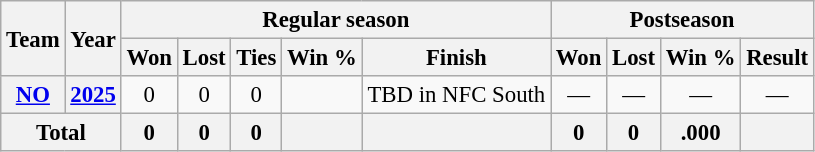<table class="wikitable" style="font-size: 95%; text-align:center;">
<tr>
<th rowspan="2">Team</th>
<th rowspan="2">Year</th>
<th colspan="5">Regular season</th>
<th colspan="4">Postseason</th>
</tr>
<tr>
<th>Won</th>
<th>Lost</th>
<th>Ties</th>
<th>Win %</th>
<th>Finish</th>
<th>Won</th>
<th>Lost</th>
<th>Win %</th>
<th>Result</th>
</tr>
<tr>
<th><a href='#'>NO</a></th>
<th><a href='#'>2025</a></th>
<td>0</td>
<td>0</td>
<td>0</td>
<td></td>
<td>TBD in NFC South</td>
<td>—</td>
<td>—</td>
<td>—</td>
<td>—</td>
</tr>
<tr>
<th colspan="2">Total</th>
<th>0</th>
<th>0</th>
<th>0</th>
<th></th>
<th></th>
<th>0</th>
<th>0</th>
<th>.000</th>
<th></th>
</tr>
</table>
